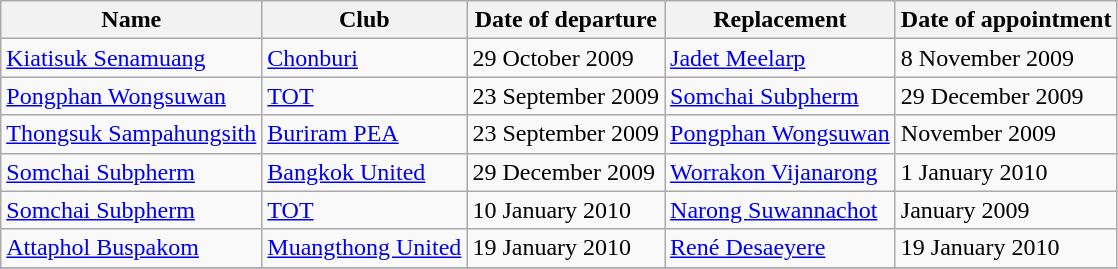<table class="wikitable">
<tr>
<th>Name</th>
<th>Club</th>
<th>Date of departure</th>
<th>Replacement</th>
<th>Date of appointment</th>
</tr>
<tr>
<td><a href='#'>Kiatisuk Senamuang</a></td>
<td><a href='#'>Chonburi</a></td>
<td>29 October 2009</td>
<td><a href='#'>Jadet Meelarp</a></td>
<td>8 November 2009</td>
</tr>
<tr>
<td><a href='#'>Pongphan Wongsuwan</a></td>
<td><a href='#'>TOT</a></td>
<td>23 September 2009</td>
<td><a href='#'>Somchai Subpherm</a></td>
<td>29 December 2009</td>
</tr>
<tr>
<td><a href='#'>Thongsuk Sampahungsith</a></td>
<td><a href='#'>Buriram PEA</a></td>
<td>23 September 2009</td>
<td><a href='#'>Pongphan Wongsuwan</a></td>
<td>November 2009</td>
</tr>
<tr>
<td><a href='#'>Somchai Subpherm</a></td>
<td><a href='#'>Bangkok United</a></td>
<td>29 December 2009</td>
<td><a href='#'>Worrakon Vijanarong</a></td>
<td>1 January 2010</td>
</tr>
<tr>
<td><a href='#'>Somchai Subpherm</a></td>
<td><a href='#'>TOT</a></td>
<td>10 January 2010</td>
<td><a href='#'>Narong Suwannachot</a></td>
<td>January 2009</td>
</tr>
<tr>
<td><a href='#'>Attaphol Buspakom</a></td>
<td><a href='#'>Muangthong United</a></td>
<td>19 January 2010</td>
<td><a href='#'>René Desaeyere</a></td>
<td>19 January 2010</td>
</tr>
<tr>
</tr>
</table>
